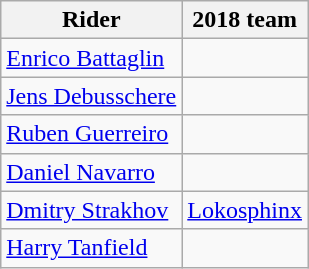<table class="wikitable">
<tr>
<th>Rider</th>
<th>2018 team</th>
</tr>
<tr>
<td><a href='#'>Enrico Battaglin</a></td>
<td></td>
</tr>
<tr>
<td><a href='#'>Jens Debusschere</a></td>
<td></td>
</tr>
<tr>
<td><a href='#'>Ruben Guerreiro</a></td>
<td></td>
</tr>
<tr>
<td><a href='#'>Daniel Navarro</a></td>
<td></td>
</tr>
<tr>
<td><a href='#'>Dmitry Strakhov</a></td>
<td><a href='#'>Lokosphinx</a></td>
</tr>
<tr>
<td><a href='#'>Harry Tanfield</a></td>
<td></td>
</tr>
</table>
